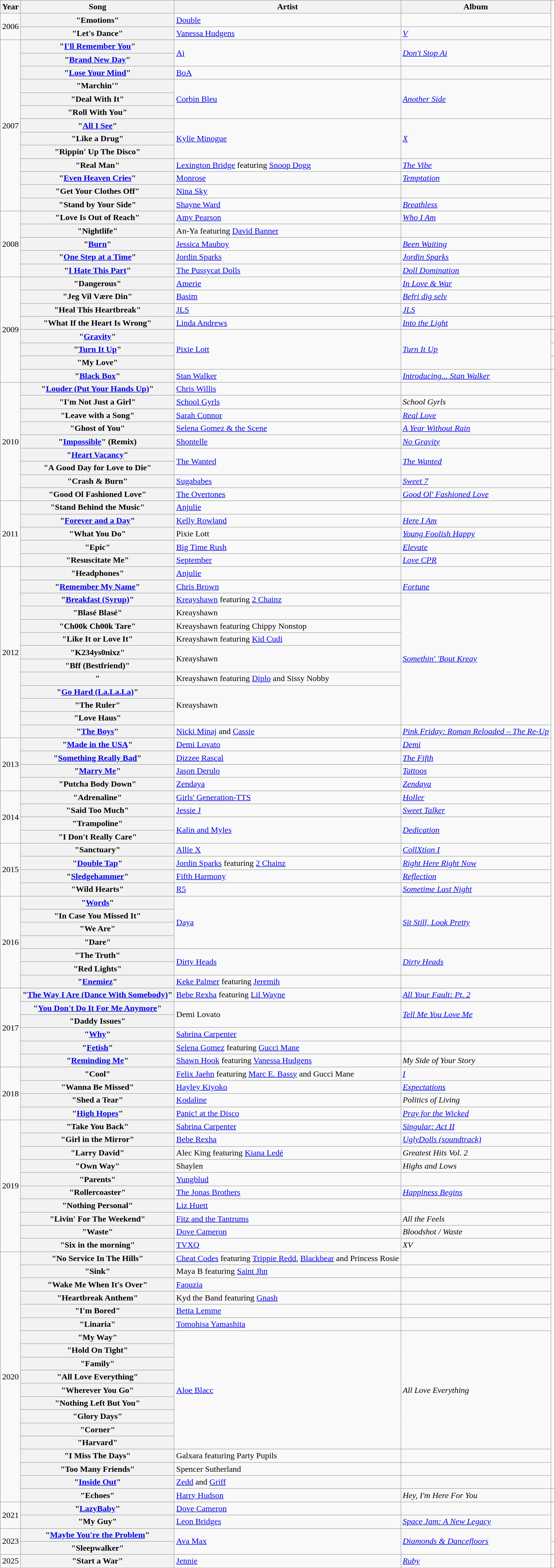<table class="wikitable sortable plainrowheaders">
<tr>
<th scope="col">Year</th>
<th scope="col">Song</th>
<th scope="col">Artist</th>
<th scope="col">Album</th>
</tr>
<tr>
<td rowspan="2">2006</td>
<th scope="row">"Emotions"</th>
<td><a href='#'>Double</a></td>
<td></td>
</tr>
<tr>
<th scope="row">"Let's Dance"</th>
<td><a href='#'>Vanessa Hudgens</a></td>
<td><em><a href='#'>V</a></em></td>
</tr>
<tr>
<td rowspan="13">2007</td>
<th scope="row">"<a href='#'>I'll Remember You</a>"</th>
<td rowspan="2"><a href='#'>Ai</a></td>
<td rowspan="2"><em><a href='#'>Don't Stop Ai</a></em></td>
</tr>
<tr>
<th scope="row">"<a href='#'>Brand New Day</a>"</th>
</tr>
<tr>
<th scope="row">"<a href='#'>Lose Your Mind</a>"</th>
<td><a href='#'>BoA</a></td>
<td></td>
</tr>
<tr>
<th scope="row">"Marchin'"</th>
<td rowspan="3"><a href='#'>Corbin Bleu</a></td>
<td rowspan="3"><em><a href='#'>Another Side</a></em></td>
</tr>
<tr>
<th scope="row">"Deal With It"</th>
</tr>
<tr>
<th scope="row">"Roll With You"</th>
</tr>
<tr>
<th scope="row">"<a href='#'>All I See</a>"</th>
<td rowspan="3"><a href='#'>Kylie Minogue</a></td>
<td rowspan="3"><em><a href='#'>X</a></em></td>
</tr>
<tr>
<th scope="row">"Like a Drug"</th>
</tr>
<tr>
<th scope="row">"Rippin' Up The Disco"</th>
</tr>
<tr>
<th scope="row">"Real Man"</th>
<td><a href='#'>Lexington Bridge</a> featuring <a href='#'>Snoop Dogg</a></td>
<td><em><a href='#'>The Vibe</a></em></td>
</tr>
<tr>
<th scope="row">"<a href='#'>Even Heaven Cries</a>"</th>
<td><a href='#'>Monrose</a></td>
<td><em><a href='#'>Temptation</a></em></td>
</tr>
<tr>
<th scope="row">"Get Your Clothes Off"</th>
<td><a href='#'>Nina Sky</a></td>
<td></td>
</tr>
<tr>
<th scope="row">"Stand by Your Side"</th>
<td><a href='#'>Shayne Ward</a></td>
<td><em><a href='#'>Breathless</a></em></td>
</tr>
<tr>
<td rowspan="5">2008</td>
<th scope="row">"Love Is Out of Reach"</th>
<td><a href='#'>Amy Pearson</a></td>
<td><em><a href='#'>Who I Am</a></em></td>
</tr>
<tr>
<th scope="row">"Nightlife"</th>
<td>An-Ya featuring <a href='#'>David Banner</a></td>
<td></td>
</tr>
<tr>
<th scope="row">"<a href='#'>Burn</a>"</th>
<td><a href='#'>Jessica Mauboy</a></td>
<td><em><a href='#'>Been Waiting</a></em></td>
</tr>
<tr>
<th scope="row">"<a href='#'>One Step at a Time</a>"</th>
<td><a href='#'>Jordin Sparks</a></td>
<td><em><a href='#'>Jordin Sparks</a></em></td>
</tr>
<tr>
<th scope="row">"<a href='#'>I Hate This Part</a>"</th>
<td><a href='#'>The Pussycat Dolls</a></td>
<td><em><a href='#'>Doll Domination</a></em></td>
</tr>
<tr>
<td rowspan="8">2009</td>
<th scope="row">"Dangerous"</th>
<td><a href='#'>Amerie</a></td>
<td><em><a href='#'>In Love & War</a></em></td>
</tr>
<tr>
<th scope="row">"Jeg Vil Være Din"</th>
<td><a href='#'>Basim</a></td>
<td><em><a href='#'>Befri dig selv</a></em></td>
</tr>
<tr>
<th scope="row">"Heal This Heartbreak"</th>
<td><a href='#'>JLS</a></td>
<td><em><a href='#'>JLS</a></em></td>
</tr>
<tr>
<th scope="row">"What If the Heart Is Wrong"</th>
<td><a href='#'>Linda Andrews</a></td>
<td><em><a href='#'>Into the Light</a></em></td>
<td></td>
</tr>
<tr>
<th scope="row">"<a href='#'>Gravity</a>"</th>
<td rowspan="3"><a href='#'>Pixie Lott</a></td>
<td rowspan="3"><em><a href='#'>Turn It Up</a></em></td>
</tr>
<tr>
<th scope="row">"<a href='#'>Turn It Up</a>"</th>
<td></td>
</tr>
<tr>
<th scope="row">"My Love"</th>
<td></td>
</tr>
<tr>
<th scope="row">"<a href='#'>Black Box</a>"</th>
<td><a href='#'>Stan Walker</a></td>
<td><em><a href='#'>Introducing... Stan Walker</a></em></td>
</tr>
<tr>
<td rowspan="9">2010</td>
<th scope="row">"<a href='#'>Louder (Put Your Hands Up)</a>"</th>
<td><a href='#'>Chris Willis</a></td>
<td></td>
</tr>
<tr>
<th scope="row">"I'm Not Just a Girl"</th>
<td><a href='#'>School Gyrls</a></td>
<td><em>School Gyrls</em></td>
</tr>
<tr>
<th scope="row">"Leave with a Song"</th>
<td><a href='#'>Sarah Connor</a></td>
<td><em><a href='#'>Real Love</a></em></td>
</tr>
<tr>
<th scope="row">"Ghost of You"</th>
<td><a href='#'>Selena Gomez & the Scene</a></td>
<td><em><a href='#'>A Year Without Rain</a></em></td>
</tr>
<tr>
<th scope="row">"<a href='#'>Impossible</a>" (Remix)</th>
<td><a href='#'>Shontelle</a></td>
<td><em><a href='#'>No Gravity</a></em></td>
</tr>
<tr>
<th scope="row">"<a href='#'>Heart Vacancy</a>"</th>
<td rowspan="2"><a href='#'>The Wanted</a></td>
<td rowspan="2"><em><a href='#'>The Wanted</a></em></td>
</tr>
<tr>
<th scope="row">"A Good Day for Love to Die"</th>
</tr>
<tr>
<th scope="row">"Crash & Burn"</th>
<td><a href='#'>Sugababes</a></td>
<td><em><a href='#'>Sweet 7</a></em></td>
</tr>
<tr>
<th scope="row">"Good Ol Fashioned Love"</th>
<td><a href='#'>The Overtones</a></td>
<td><em><a href='#'>Good Ol' Fashioned Love</a></em></td>
</tr>
<tr>
<td rowspan="5">2011</td>
<th scope="row">"Stand Behind the Music"</th>
<td><a href='#'>Anjulie</a></td>
<td></td>
</tr>
<tr>
<th scope="row">"<a href='#'>Forever and a Day</a>"</th>
<td><a href='#'>Kelly Rowland</a></td>
<td><em><a href='#'>Here I Am</a></em></td>
</tr>
<tr>
<th scope="row">"What You Do"</th>
<td>Pixie Lott</td>
<td><em><a href='#'>Young Foolish Happy</a></em></td>
</tr>
<tr>
<th scope="row">"Epic"</th>
<td><a href='#'>Big Time Rush</a></td>
<td><em><a href='#'>Elevate</a></em></td>
</tr>
<tr>
<th scope="row">"Resuscitate Me"</th>
<td><a href='#'>September</a></td>
<td><em><a href='#'>Love CPR</a></em></td>
</tr>
<tr>
<td rowspan="13">2012</td>
<th scope="row">"Headphones"</th>
<td><a href='#'>Anjulie</a></td>
<td></td>
</tr>
<tr>
<th scope="row">"<a href='#'>Remember My Name</a>"</th>
<td><a href='#'>Chris Brown</a></td>
<td><em><a href='#'>Fortune</a></em></td>
</tr>
<tr>
<th scope="row">"<a href='#'>Breakfast (Syrup)</a>"</th>
<td><a href='#'>Kreayshawn</a> featuring <a href='#'>2 Chainz</a></td>
<td rowspan="10"><em><a href='#'>Somethin' 'Bout Kreay</a></em></td>
</tr>
<tr>
<th scope="row">"Blasé Blasé"</th>
<td>Kreayshawn</td>
</tr>
<tr>
<th scope="row">"Ch00k Ch00k Tare"</th>
<td>Kreayshawn featuring Chippy Nonstop</td>
</tr>
<tr>
<th scope="row">"Like It or Love It"</th>
<td>Kreayshawn featuring <a href='#'>Kid Cudi</a></td>
</tr>
<tr>
<th scope="row">"K234ys0nixz"</th>
<td rowspan="2">Kreayshawn</td>
</tr>
<tr>
<th scope="row">"Bff (Bestfriend)"</th>
</tr>
<tr>
<th scope="row">"</th>
<td>Kreayshawn featuring <a href='#'>Diplo</a> and Sissy Nobby</td>
</tr>
<tr>
<th scope="row">"<a href='#'>Go Hard (La.La.La)</a>"</th>
<td rowspan="3">Kreayshawn</td>
</tr>
<tr>
<th scope="row">"The Ruler"</th>
</tr>
<tr>
<th scope="row">"Love Haus"</th>
</tr>
<tr>
<th scope="row">"<a href='#'>The Boys</a>"</th>
<td><a href='#'>Nicki Minaj</a> and <a href='#'>Cassie</a></td>
<td><em><a href='#'>Pink Friday: Roman Reloaded – The Re-Up</a></em></td>
</tr>
<tr>
<td rowspan="4">2013</td>
<th scope="row">"<a href='#'>Made in the USA</a>"</th>
<td><a href='#'>Demi Lovato</a></td>
<td><em><a href='#'>Demi</a></em></td>
</tr>
<tr>
<th scope="row">"<a href='#'>Something Really Bad</a>"</th>
<td><a href='#'>Dizzee Rascal</a></td>
<td><em><a href='#'>The Fifth</a></em></td>
</tr>
<tr>
<th scope="row">"<a href='#'>Marry Me</a>"</th>
<td><a href='#'>Jason Derulo</a></td>
<td><em><a href='#'>Tattoos</a></em></td>
</tr>
<tr>
<th scope="row">"Putcha Body Down"</th>
<td><a href='#'>Zendaya</a></td>
<td><em><a href='#'>Zendaya</a></em></td>
</tr>
<tr>
<td rowspan="4">2014</td>
<th scope="row">"Adrenaline"</th>
<td><a href='#'>Girls' Generation-TTS</a></td>
<td><em><a href='#'>Holler</a></em></td>
</tr>
<tr>
<th scope="row">"Said Too Much"</th>
<td><a href='#'>Jessie J</a></td>
<td><em><a href='#'>Sweet Talker</a></em></td>
</tr>
<tr>
<th scope="row">"Trampoline"</th>
<td rowspan="2"><a href='#'>Kalin and Myles</a></td>
<td rowspan="2"><em><a href='#'>Dedication</a></em></td>
</tr>
<tr>
<th scope="row">"I Don't Really Care"</th>
</tr>
<tr>
<td rowspan="4">2015</td>
<th scope="row">"Sanctuary"</th>
<td><a href='#'>Allie X</a></td>
<td><em><a href='#'>CollXtion I</a></em></td>
</tr>
<tr>
<th scope="row">"<a href='#'>Double Tap</a>"</th>
<td><a href='#'>Jordin Sparks</a> featuring <a href='#'>2 Chainz</a></td>
<td><em><a href='#'>Right Here Right Now</a></em></td>
</tr>
<tr>
<th scope="row">"<a href='#'>Sledgehammer</a>"</th>
<td><a href='#'>Fifth Harmony</a></td>
<td><em><a href='#'>Reflection</a></em></td>
</tr>
<tr>
<th scope="row">"Wild Hearts"</th>
<td><a href='#'>R5</a></td>
<td><em><a href='#'>Sometime Last Night</a></em></td>
</tr>
<tr>
<td rowspan="7">2016</td>
<th scope="row">"<a href='#'>Words</a>"</th>
<td rowspan="4"><a href='#'>Daya</a></td>
<td rowspan="4"><em><a href='#'>Sit Still, Look Pretty</a></em></td>
</tr>
<tr>
<th scope="row">"In Case You Missed It"</th>
</tr>
<tr>
<th scope="row">"We Are"</th>
</tr>
<tr>
<th scope="row">"Dare"</th>
</tr>
<tr>
<th scope="row">"The Truth"</th>
<td rowspan="2"><a href='#'>Dirty Heads</a></td>
<td rowspan="2"><em><a href='#'>Dirty Heads</a></em></td>
</tr>
<tr>
<th scope="row">"Red Lights"</th>
</tr>
<tr>
<th scope="row">"<a href='#'>Enemiez</a>"</th>
<td><a href='#'>Keke Palmer</a> featuring <a href='#'>Jeremih</a></td>
<td></td>
</tr>
<tr>
<td rowspan="6">2017</td>
<th scope="row">"<a href='#'>The Way I Are (Dance With Somebody)</a>"</th>
<td><a href='#'>Bebe Rexha</a> featuring <a href='#'>Lil Wayne</a></td>
<td><em><a href='#'>All Your Fault: Pt. 2</a></em></td>
</tr>
<tr>
<th scope="row">"<a href='#'>You Don't Do It For Me Anymore</a>"</th>
<td rowspan="2">Demi Lovato</td>
<td rowspan="2"><em><a href='#'>Tell Me You Love Me</a></em></td>
</tr>
<tr>
<th scope="row">"Daddy Issues"</th>
</tr>
<tr>
<th scope="row">"<a href='#'>Why</a>"</th>
<td><a href='#'>Sabrina Carpenter</a></td>
<td></td>
</tr>
<tr>
<th scope="row">"<a href='#'>Fetish</a>"</th>
<td><a href='#'>Selena Gomez</a> featuring <a href='#'>Gucci Mane</a></td>
<td></td>
</tr>
<tr>
<th scope="row">"<a href='#'>Reminding Me</a>"</th>
<td><a href='#'>Shawn Hook</a> featuring <a href='#'>Vanessa Hudgens</a></td>
<td><em>My Side of Your Story</em></td>
</tr>
<tr>
<td rowspan="4">2018</td>
<th scope="row">"Cool"</th>
<td><a href='#'>Felix Jaehn</a> featuring <a href='#'>Marc E. Bassy</a> and Gucci Mane</td>
<td><em><a href='#'>I</a></em></td>
</tr>
<tr>
<th scope="row">"Wanna Be Missed"</th>
<td><a href='#'>Hayley Kiyoko</a></td>
<td><em><a href='#'>Expectations</a></em></td>
</tr>
<tr>
<th scope="row">"Shed a Tear"</th>
<td><a href='#'>Kodaline</a></td>
<td><em>Politics of Living</em></td>
</tr>
<tr>
<th scope="row">"<a href='#'>High Hopes</a>"</th>
<td><a href='#'>Panic! at the Disco</a></td>
<td><em><a href='#'>Pray for the Wicked</a></em></td>
</tr>
<tr>
<td rowspan="10">2019</td>
<th scope="row">"Take You Back"</th>
<td><a href='#'>Sabrina Carpenter</a></td>
<td><em><a href='#'>Singular: Act II</a></em></td>
</tr>
<tr>
<th scope="row">"Girl in the Mirror"</th>
<td><a href='#'>Bebe Rexha</a></td>
<td><em><a href='#'>UglyDolls (soundtrack)</a></em></td>
</tr>
<tr>
<th scope="row">"Larry David"</th>
<td>Alec King featuring <a href='#'>Kiana Ledé</a></td>
<td><em>Greatest Hits Vol. 2</em></td>
</tr>
<tr>
<th scope="row">"Own Way"</th>
<td>Shaylen</td>
<td><em>Highs and Lows</em></td>
</tr>
<tr>
<th scope="row">"Parents"</th>
<td><a href='#'>Yungblud</a></td>
<td></td>
</tr>
<tr>
<th scope="row">"Rollercoaster"</th>
<td><a href='#'>The Jonas Brothers</a></td>
<td><em><a href='#'>Happiness Begins</a></em></td>
</tr>
<tr>
<th scope="row">"Nothing Personal"</th>
<td><a href='#'>Liz Huett</a></td>
<td></td>
</tr>
<tr>
<th scope="row">"Livin' For The Weekend"</th>
<td><a href='#'>Fitz and the Tantrums</a></td>
<td><em>All the Feels</em></td>
</tr>
<tr>
<th scope="row">"Waste"</th>
<td><a href='#'>Dove Cameron</a></td>
<td><em>Bloodshot / Waste</em></td>
</tr>
<tr>
<th scope="row">"Six in the morning"</th>
<td><a href='#'>TVXQ</a></td>
<td><em>XV</em></td>
</tr>
<tr>
<td rowspan="19">2020</td>
<th scope="row">"No Service In The Hills"</th>
<td><a href='#'>Cheat Codes</a> featuring <a href='#'>Trippie Redd</a>, <a href='#'>Blackbear</a> and Princess Rosie</td>
<td></td>
</tr>
<tr>
<th scope="row">"Sink"</th>
<td>Maya B featuring <a href='#'>Saint Jhn</a></td>
<td></td>
</tr>
<tr>
<th scope="row">"Wake Me When It's Over"</th>
<td><a href='#'>Faouzia</a></td>
<td></td>
</tr>
<tr>
<th scope="row">"Heartbreak Anthem"</th>
<td>Kyd the Band featuring <a href='#'>Gnash</a></td>
<td></td>
</tr>
<tr>
<th scope="row">"I'm Bored"</th>
<td><a href='#'>Betta Lemme</a></td>
<td></td>
</tr>
<tr>
<th scope="row">"Linaria"</th>
<td><a href='#'>Tomohisa Yamashita</a></td>
<td></td>
</tr>
<tr>
<th scope="row">"My Way"</th>
<td rowspan="9"><a href='#'>Aloe Blacc</a></td>
<td rowspan="9"><em>All Love Everything</em></td>
</tr>
<tr>
<th scope="row">"Hold On Tight"</th>
</tr>
<tr>
<th scope="row">"Family"</th>
</tr>
<tr>
<th scope="row">"All Love Everything"</th>
</tr>
<tr>
<th scope="row">"Wherever You Go"</th>
</tr>
<tr>
<th scope="row">"Nothing Left But You"</th>
</tr>
<tr>
<th scope="row">"Glory Days"</th>
</tr>
<tr>
<th scope="row">"Corner"</th>
</tr>
<tr>
<th scope="row">"Harvard"</th>
</tr>
<tr>
<th scope="row">"I Miss The Days"</th>
<td>Galxara featuring Party Pupils</td>
<td></td>
</tr>
<tr>
<th scope="row">"Too Many Friends"</th>
<td>Spencer Sutherland</td>
<td></td>
</tr>
<tr>
<th scope="row">"<a href='#'>Inside Out</a>"</th>
<td><a href='#'>Zedd</a> and <a href='#'>Griff</a></td>
<td></td>
</tr>
<tr>
<th scope="row">"Echoes"</th>
<td><a href='#'> Harry Hudson</a></td>
<td><em>Hey, I'm Here For You</em></td>
<td></td>
</tr>
<tr>
<td rowspan="2">2021</td>
<th scope="row">"<a href='#'>LazyBaby</a>"</th>
<td><a href='#'>Dove Cameron</a></td>
<td></td>
</tr>
<tr>
<th scope="row">"My Guy"</th>
<td><a href='#'> Leon Bridges</a></td>
<td><em><a href='#'>Space Jam: A New Legacy</a></em></td>
</tr>
<tr>
<td rowspan="2">2023</td>
<th scope="row">"<a href='#'>Maybe You're the Problem</a>"</th>
<td rowspan="2"><a href='#'>Ava Max</a></td>
<td rowspan="2"><em><a href='#'>Diamonds & Dancefloors</a></em></td>
</tr>
<tr>
<th scope="row">"Sleepwalker"</th>
<td></td>
</tr>
<tr>
<td>2025</td>
<th scope="row">"Start a War"</th>
<td><a href='#'>Jennie</a></td>
<td><em><a href='#'>Ruby</a></em></td>
<td></td>
</tr>
</table>
